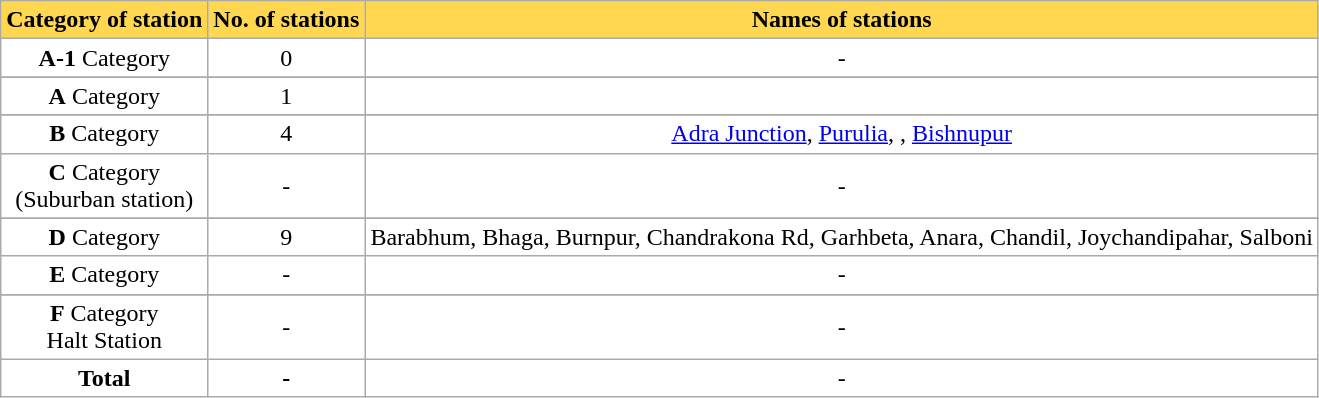<table class="wikitable sortable" style="background:#fff;">
<tr>
<th style="background:#ffd750;" !>Category of station</th>
<th style="background:#ffd750;" !>No. of stations</th>
<th style="background:#ffd750;" !>Names of stations</th>
</tr>
<tr>
<td style="text-align:center;"><strong>A-1</strong> Category</td>
<td style="text-align:center;">0</td>
<td style="text-align:center;">-</td>
</tr>
<tr>
</tr>
<tr>
<td style="text-align:center;"><strong>A</strong> Category</td>
<td style="text-align:center;">1</td>
<td style="text-align:center;"></td>
</tr>
<tr>
</tr>
<tr>
<td style="text-align:center;"><strong>B</strong> Category</td>
<td style="text-align:center;">4</td>
<td style="text-align:center;"><a href='#'>Adra Junction</a>, <a href='#'>Purulia</a>, , <a href='#'>Bishnupur</a></td>
</tr>
<tr>
<td style="text-align:center;"><strong>C</strong> Category<br>(Suburban station)</td>
<td style="text-align:center;">-</td>
<td style="text-align:center;">-</td>
</tr>
<tr>
</tr>
<tr>
<td style="text-align:center;"><strong>D</strong> Category</td>
<td style="text-align:center;">9</td>
<td style="text-align:center;">Barabhum, Bhaga, Burnpur, Chandrakona Rd, Garhbeta, Anara, Chandil, Joychandipahar, Salboni</td>
</tr>
<tr>
<td style="text-align:center;"><strong>E</strong> Category</td>
<td style="text-align:center;">-</td>
<td style="text-align:center;">-</td>
</tr>
<tr>
</tr>
<tr>
<td style="text-align:center;"><strong>F</strong> Category<br>Halt Station</td>
<td style="text-align:center;">-</td>
<td style="text-align:center;">-</td>
</tr>
<tr>
<td style="text-align:center;"><strong>Total</strong></td>
<td style="text-align:center;"><strong>-</strong></td>
<td style="text-align:center;">-</td>
</tr>
</table>
